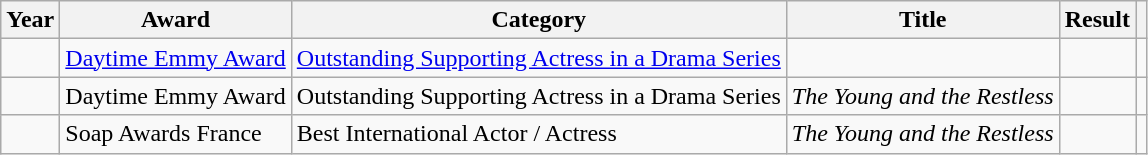<table class="wikitable sortable plainrowheaders">
<tr>
<th scope="col">Year</th>
<th scope="col">Award</th>
<th scope="col">Category</th>
<th scope="col">Title</th>
<th scope="col">Result</th>
<th scope="col" class="unsortable"></th>
</tr>
<tr>
<td></td>
<td><a href='#'>Daytime Emmy Award</a></td>
<td><a href='#'>Outstanding Supporting Actress in a Drama Series</a></td>
<td><em></em></td>
<td></td>
<td></td>
</tr>
<tr>
<td></td>
<td>Daytime Emmy Award</td>
<td>Outstanding Supporting Actress in a Drama Series</td>
<td><em>The Young and the Restless</em></td>
<td></td>
<td></td>
</tr>
<tr>
<td></td>
<td>Soap Awards France</td>
<td>Best International Actor / Actress</td>
<td><em>The Young and the Restless</em></td>
<td></td>
<td></td>
</tr>
</table>
